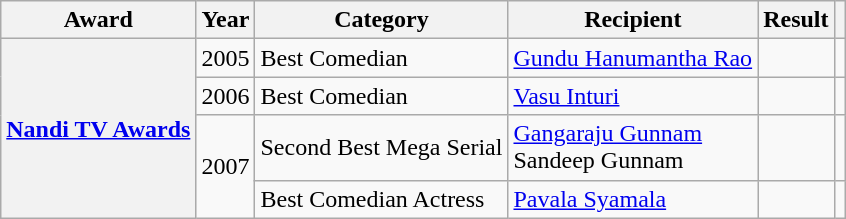<table class="wikitable sortable plainrowheaders">
<tr>
<th scope="col">Award</th>
<th scope="col">Year</th>
<th scope="col">Category</th>
<th scope="col">Recipient</th>
<th scope="col">Result</th>
<th scope="col" class="unsortable"></th>
</tr>
<tr>
<th rowspan="4" scope="row"><a href='#'>Nandi TV Awards</a></th>
<td>2005</td>
<td>Best Comedian</td>
<td><a href='#'>Gundu Hanumantha Rao</a></td>
<td></td>
<td></td>
</tr>
<tr>
<td>2006</td>
<td>Best Comedian</td>
<td><a href='#'>Vasu Inturi</a></td>
<td></td>
<td></td>
</tr>
<tr>
<td rowspan="2">2007</td>
<td>Second Best Mega Serial</td>
<td><a href='#'>Gangaraju Gunnam</a><br>Sandeep Gunnam</td>
<td></td>
<td></td>
</tr>
<tr>
<td>Best Comedian Actress</td>
<td><a href='#'>Pavala Syamala</a></td>
<td></td>
<td></td>
</tr>
</table>
